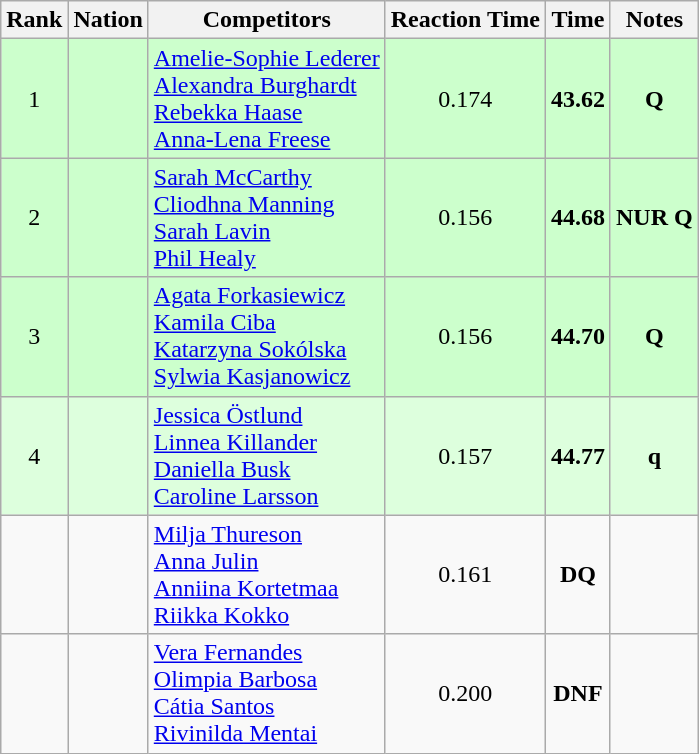<table class="wikitable sortable" style="text-align:center">
<tr>
<th>Rank</th>
<th>Nation</th>
<th>Competitors</th>
<th>Reaction Time</th>
<th>Time</th>
<th>Notes</th>
</tr>
<tr bgcolor=ccffcc>
<td>1</td>
<td align=left></td>
<td align=left><a href='#'>Amelie-Sophie Lederer</a><br><a href='#'>Alexandra Burghardt</a><br><a href='#'>Rebekka Haase</a><br><a href='#'>Anna-Lena Freese</a><br></td>
<td>0.174</td>
<td><strong>43.62</strong></td>
<td><strong>Q</strong></td>
</tr>
<tr bgcolor=ccffcc>
<td>2</td>
<td align=left></td>
<td align=left><a href='#'>Sarah McCarthy</a><br><a href='#'>Cliodhna Manning</a><br><a href='#'>Sarah Lavin</a><br><a href='#'>Phil Healy</a><br></td>
<td>0.156</td>
<td><strong>44.68</strong></td>
<td><strong>NUR Q</strong></td>
</tr>
<tr bgcolor=ccffcc>
<td>3</td>
<td align=left></td>
<td align=left><a href='#'>Agata Forkasiewicz</a><br><a href='#'>Kamila Ciba</a><br><a href='#'>Katarzyna Sokólska</a><br><a href='#'>Sylwia Kasjanowicz</a><br></td>
<td>0.156</td>
<td><strong>44.70</strong></td>
<td><strong>Q</strong></td>
</tr>
<tr bgcolor=ddffdd>
<td>4</td>
<td align=left></td>
<td align=left><a href='#'>Jessica Östlund</a><br><a href='#'>Linnea Killander</a><br><a href='#'>Daniella Busk</a><br><a href='#'>Caroline Larsson</a><br></td>
<td>0.157</td>
<td><strong>44.77</strong></td>
<td><strong>q</strong></td>
</tr>
<tr>
<td></td>
<td align=left></td>
<td align=left><a href='#'>Milja Thureson</a><br><a href='#'>Anna Julin</a><br><a href='#'>Anniina Kortetmaa</a><br><a href='#'>Riikka Kokko</a><br></td>
<td>0.161</td>
<td><strong>DQ</strong></td>
<td></td>
</tr>
<tr>
<td></td>
<td align=left></td>
<td align=left><a href='#'>Vera Fernandes</a><br><a href='#'>Olimpia Barbosa</a><br><a href='#'>Cátia Santos</a><br><a href='#'>Rivinilda Mentai</a><br></td>
<td>0.200</td>
<td><strong>DNF</strong></td>
<td></td>
</tr>
</table>
